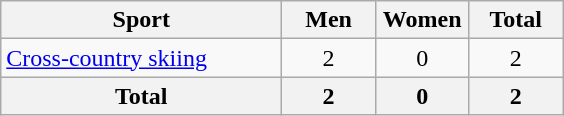<table class="wikitable sortable" style="text-align:center;">
<tr>
<th width=180>Sport</th>
<th width=55>Men</th>
<th width=55>Women</th>
<th width=55>Total</th>
</tr>
<tr>
<td align=left><a href='#'>Cross-country skiing</a></td>
<td>2</td>
<td>0</td>
<td>2</td>
</tr>
<tr>
<th>Total</th>
<th>2</th>
<th>0</th>
<th>2</th>
</tr>
</table>
